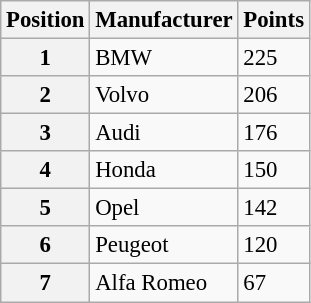<table class="wikitable" style="font-size: 95%">
<tr>
<th>Position</th>
<th>Manufacturer</th>
<th>Points</th>
</tr>
<tr>
<th>1</th>
<td>BMW</td>
<td>225</td>
</tr>
<tr>
<th>2</th>
<td>Volvo</td>
<td>206</td>
</tr>
<tr>
<th>3</th>
<td>Audi</td>
<td>176</td>
</tr>
<tr>
<th>4</th>
<td>Honda</td>
<td>150</td>
</tr>
<tr>
<th>5</th>
<td>Opel</td>
<td>142</td>
</tr>
<tr>
<th>6</th>
<td>Peugeot</td>
<td>120</td>
</tr>
<tr>
<th>7</th>
<td>Alfa Romeo</td>
<td>67</td>
</tr>
</table>
